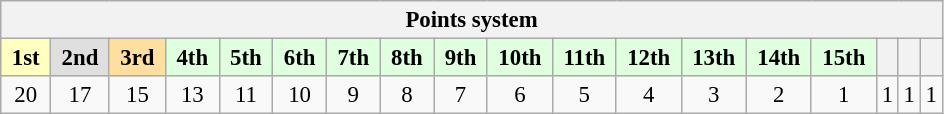<table class="wikitable" style="font-size:95%; text-align:center">
<tr>
<th colspan="19">Points system</th>
</tr>
<tr>
<td style="background:#ffffbf;"> <strong>1st</strong> </td>
<td style="background:#dfdfdf;"> <strong>2nd</strong> </td>
<td style="background:#ffdf9f;"> <strong>3rd</strong> </td>
<td style="background:#dfffdf;"> <strong>4th</strong> </td>
<td style="background:#dfffdf;"> <strong>5th</strong> </td>
<td style="background:#dfffdf;"> <strong>6th</strong> </td>
<td style="background:#dfffdf;"> <strong>7th</strong> </td>
<td style="background:#dfffdf;"> <strong>8th</strong> </td>
<td style="background:#dfffdf;"> <strong>9th</strong> </td>
<td style="background:#dfffdf;"> <strong>10th</strong> </td>
<td style="background:#dfffdf;"> <strong>11th</strong> </td>
<td style="background:#dfffdf;"> <strong>12th</strong> </td>
<td style="background:#dfffdf;"> <strong>13th</strong> </td>
<td style="background:#dfffdf;"> <strong>14th</strong> </td>
<td style="background:#dfffdf;"> <strong>15th</strong> </td>
<th></th>
<th></th>
<th></th>
</tr>
<tr>
<td>20</td>
<td>17</td>
<td>15</td>
<td>13</td>
<td>11</td>
<td>10</td>
<td>9</td>
<td>8</td>
<td>7</td>
<td>6</td>
<td>5</td>
<td>4</td>
<td>3</td>
<td>2</td>
<td>1</td>
<td>1</td>
<td>1</td>
<td>1</td>
</tr>
</table>
